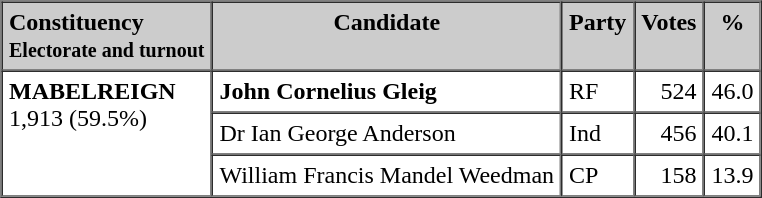<table class="sortable" border="1" cellpadding="4" cellspacing="0" style="border-collapse: collapse border-color: #444444">
<tr bgcolor="CCCCCC">
<th align="left">Constituency<br><small>Electorate and turnout</small></th>
<th align="center" valign="top">Candidate</th>
<th align="center" valign="top">Party</th>
<th align="center" valign="top">Votes</th>
<th align="center" valign="top">%</th>
</tr>
<tr>
<td valign="top" rowspan="3"><strong>MABELREIGN</strong><br>1,913 (59.5%)</td>
<td align="left"><strong>John Cornelius Gleig</strong></td>
<td align="left">RF</td>
<td align="right">524</td>
<td align="right">46.0</td>
</tr>
<tr>
<td align="left">Dr Ian George Anderson</td>
<td align="left">Ind</td>
<td align="right">456</td>
<td align="right">40.1</td>
</tr>
<tr>
<td align="left">William Francis Mandel Weedman</td>
<td align="left">CP</td>
<td align="right">158</td>
<td align="right">13.9</td>
</tr>
</table>
